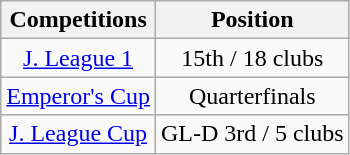<table class="wikitable" style="text-align:center;">
<tr>
<th>Competitions</th>
<th>Position</th>
</tr>
<tr>
<td><a href='#'>J. League 1</a></td>
<td>15th / 18 clubs</td>
</tr>
<tr>
<td><a href='#'>Emperor's Cup</a></td>
<td>Quarterfinals</td>
</tr>
<tr>
<td><a href='#'>J. League Cup</a></td>
<td>GL-D 3rd / 5 clubs</td>
</tr>
</table>
